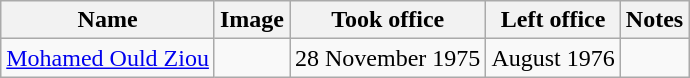<table class="wikitable">
<tr>
<th>Name</th>
<th>Image</th>
<th>Took office</th>
<th>Left office</th>
<th>Notes</th>
</tr>
<tr>
<td><a href='#'>Mohamed Ould Ziou</a></td>
<td></td>
<td>28 November 1975</td>
<td>August 1976</td>
<td></td>
</tr>
</table>
